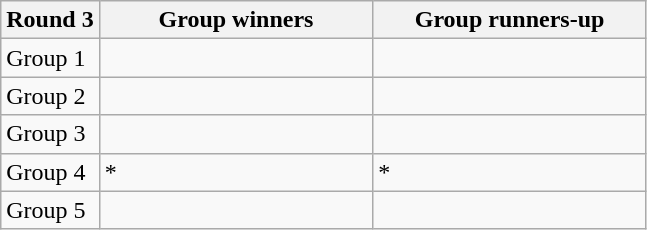<table class=wikitable>
<tr>
<th>Round 3</th>
<th width=175px>Group winners</th>
<th width=175px>Group runners-up</th>
</tr>
<tr>
<td>Group 1</td>
<td></td>
<td></td>
</tr>
<tr>
<td>Group 2</td>
<td></td>
<td></td>
</tr>
<tr>
<td>Group 3</td>
<td></td>
<td></td>
</tr>
<tr>
<td>Group 4</td>
<td>*</td>
<td>*</td>
</tr>
<tr>
<td>Group 5</td>
<td></td>
<td></td>
</tr>
</table>
